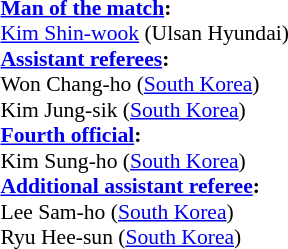<table width=100% style="font-size: 90%">
<tr>
<td><br><strong><a href='#'>Man of the match</a>:</strong>
<br><a href='#'>Kim Shin-wook</a> (Ulsan Hyundai)<br><strong><a href='#'>Assistant referees</a>:</strong>
<br>Won Chang-ho (<a href='#'>South Korea</a>)
<br>Kim Jung-sik (<a href='#'>South Korea</a>)
<br><strong><a href='#'>Fourth official</a>:</strong>
<br>Kim Sung-ho (<a href='#'>South Korea</a>)
<br><strong><a href='#'>Additional assistant referee</a>:</strong>
<br>Lee Sam-ho (<a href='#'>South Korea</a>)
<br>Ryu Hee-sun (<a href='#'>South Korea</a>)</td>
</tr>
</table>
